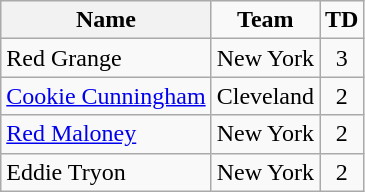<table class="wikitable">
<tr>
<th>Name</th>
<td align="center"><strong>Team</strong></td>
<td><strong>TD</strong></td>
</tr>
<tr align="center">
<td align="left">Red Grange</td>
<td>New York</td>
<td>3</td>
</tr>
<tr align="center">
<td align="left"><a href='#'>Cookie Cunningham</a></td>
<td>Cleveland</td>
<td>2</td>
</tr>
<tr align="center">
<td align="left"><a href='#'>Red Maloney</a></td>
<td>New York</td>
<td>2</td>
</tr>
<tr align="center">
<td align="left">Eddie Tryon</td>
<td>New York</td>
<td>2</td>
</tr>
</table>
